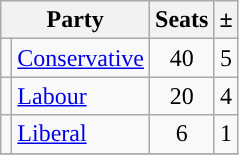<table class="sortable wikitable">
<tr>
<th colspan="2">Party</th>
<th>Seats</th>
<th>±</th>
</tr>
<tr>
<td style="background-color: "></td>
<td><a href='#'>Conservative</a></td>
<td align="center">40</td>
<td align="center">5</td>
</tr>
<tr>
<td style="background-color: "></td>
<td><a href='#'>Labour</a></td>
<td align="center">20</td>
<td align="center">4</td>
</tr>
<tr>
<td style="background-color: "></td>
<td><a href='#'>Liberal</a></td>
<td align="center">6</td>
<td align="center">1</td>
</tr>
<tr>
</tr>
</table>
